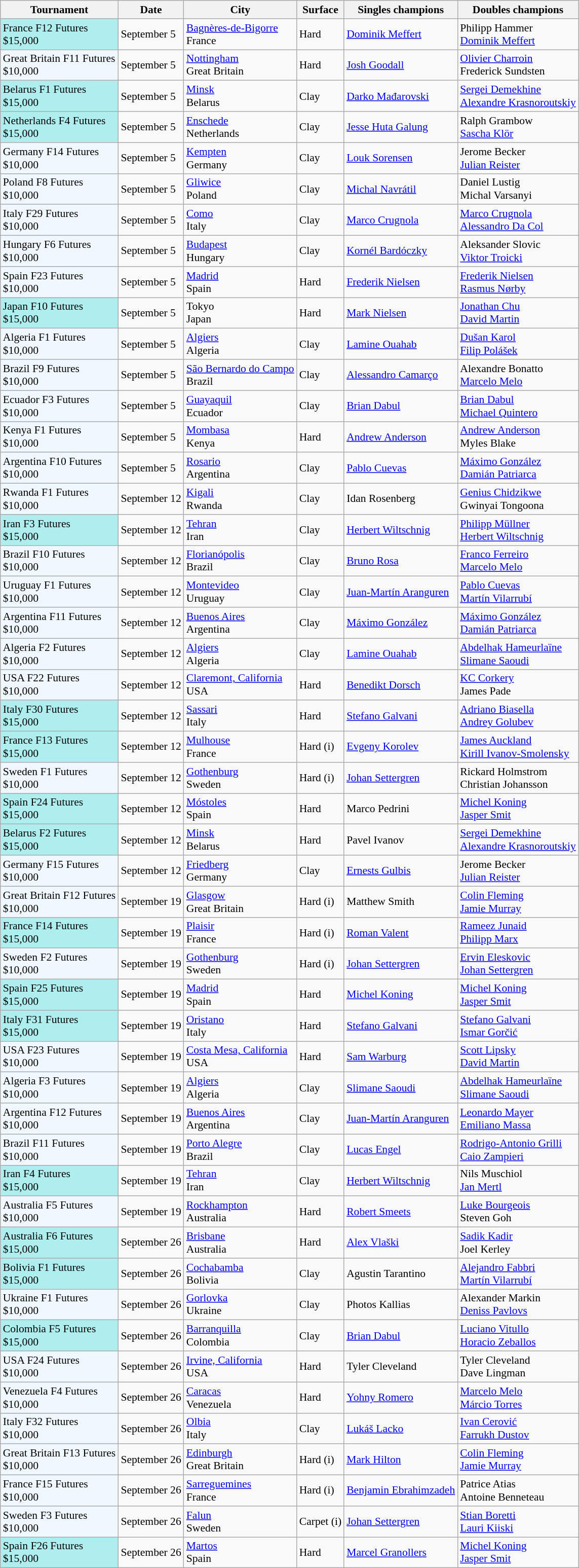<table class="sortable wikitable" style="font-size:90%">
<tr>
<th>Tournament</th>
<th>Date</th>
<th>City</th>
<th>Surface</th>
<th>Singles champions</th>
<th>Doubles champions</th>
</tr>
<tr>
<td style="background:#afeeee;">France F12 Futures<br>$15,000</td>
<td>September 5</td>
<td><a href='#'>Bagnères-de-Bigorre</a><br>France</td>
<td>Hard</td>
<td> <a href='#'>Dominik Meffert</a></td>
<td> Philipp Hammer<br> <a href='#'>Dominik Meffert</a></td>
</tr>
<tr>
<td style="background:#f0f8ff;">Great Britain F11 Futures<br>$10,000</td>
<td>September 5</td>
<td><a href='#'>Nottingham</a><br>Great Britain</td>
<td>Hard</td>
<td> <a href='#'>Josh Goodall</a></td>
<td> <a href='#'>Olivier Charroin</a><br> Frederick Sundsten</td>
</tr>
<tr>
<td style="background:#afeeee;">Belarus F1 Futures<br>$15,000</td>
<td>September 5</td>
<td><a href='#'>Minsk</a><br>Belarus</td>
<td>Clay</td>
<td> <a href='#'>Darko Mađarovski</a></td>
<td> <a href='#'>Sergei Demekhine</a><br> <a href='#'>Alexandre Krasnoroutskiy</a></td>
</tr>
<tr>
<td style="background:#afeeee;">Netherlands F4 Futures<br>$15,000</td>
<td>September 5</td>
<td><a href='#'>Enschede</a><br>Netherlands</td>
<td>Clay</td>
<td> <a href='#'>Jesse Huta Galung</a></td>
<td> Ralph Grambow<br> <a href='#'>Sascha Klör</a></td>
</tr>
<tr>
<td style="background:#f0f8ff;">Germany F14 Futures<br>$10,000</td>
<td>September 5</td>
<td><a href='#'>Kempten</a><br>Germany</td>
<td>Clay</td>
<td> <a href='#'>Louk Sorensen</a></td>
<td> Jerome Becker<br> <a href='#'>Julian Reister</a></td>
</tr>
<tr>
<td style="background:#f0f8ff;">Poland F8 Futures<br>$10,000</td>
<td>September 5</td>
<td><a href='#'>Gliwice</a><br>Poland</td>
<td>Clay</td>
<td> <a href='#'>Michal Navrátil</a></td>
<td> Daniel Lustig<br> Michal Varsanyi</td>
</tr>
<tr>
<td style="background:#f0f8ff;">Italy F29 Futures<br>$10,000</td>
<td>September 5</td>
<td><a href='#'>Como</a><br>Italy</td>
<td>Clay</td>
<td> <a href='#'>Marco Crugnola</a></td>
<td> <a href='#'>Marco Crugnola</a><br> <a href='#'>Alessandro Da Col</a></td>
</tr>
<tr>
<td style="background:#f0f8ff;">Hungary F6 Futures<br>$10,000</td>
<td>September 5</td>
<td><a href='#'>Budapest</a><br>Hungary</td>
<td>Clay</td>
<td> <a href='#'>Kornél Bardóczky</a></td>
<td> Aleksander Slovic<br> <a href='#'>Viktor Troicki</a></td>
</tr>
<tr>
<td style="background:#f0f8ff;">Spain F23 Futures<br>$10,000</td>
<td>September 5</td>
<td><a href='#'>Madrid</a><br>Spain</td>
<td>Hard</td>
<td> <a href='#'>Frederik Nielsen</a></td>
<td> <a href='#'>Frederik Nielsen</a><br> <a href='#'>Rasmus Nørby</a></td>
</tr>
<tr>
<td style="background:#afeeee;">Japan F10 Futures<br>$15,000</td>
<td>September 5</td>
<td>Tokyo<br>Japan</td>
<td>Hard</td>
<td> <a href='#'>Mark Nielsen</a></td>
<td> <a href='#'>Jonathan Chu</a><br> <a href='#'>David Martin</a></td>
</tr>
<tr>
<td style="background:#f0f8ff;">Algeria F1 Futures<br>$10,000</td>
<td>September 5</td>
<td><a href='#'>Algiers</a><br>Algeria</td>
<td>Clay</td>
<td> <a href='#'>Lamine Ouahab</a></td>
<td> <a href='#'>Dušan Karol</a><br> <a href='#'>Filip Polášek</a></td>
</tr>
<tr>
<td style="background:#f0f8ff;">Brazil F9 Futures<br>$10,000</td>
<td>September 5</td>
<td><a href='#'>São Bernardo do Campo</a><br>Brazil</td>
<td>Clay</td>
<td> <a href='#'>Alessandro Camarço</a></td>
<td> Alexandre Bonatto<br> <a href='#'>Marcelo Melo</a></td>
</tr>
<tr>
<td style="background:#f0f8ff;">Ecuador F3 Futures<br>$10,000</td>
<td>September 5</td>
<td><a href='#'>Guayaquil</a><br>Ecuador</td>
<td>Clay</td>
<td> <a href='#'>Brian Dabul</a></td>
<td> <a href='#'>Brian Dabul</a><br> <a href='#'>Michael Quintero</a></td>
</tr>
<tr>
<td style="background:#f0f8ff;">Kenya F1 Futures<br>$10,000</td>
<td>September 5</td>
<td><a href='#'>Mombasa</a><br>Kenya</td>
<td>Hard</td>
<td> <a href='#'>Andrew Anderson</a></td>
<td> <a href='#'>Andrew Anderson</a><br> Myles Blake</td>
</tr>
<tr>
<td style="background:#f0f8ff;">Argentina F10 Futures<br>$10,000</td>
<td>September 5</td>
<td><a href='#'>Rosario</a><br>Argentina</td>
<td>Clay</td>
<td> <a href='#'>Pablo Cuevas</a></td>
<td> <a href='#'>Máximo González</a><br> <a href='#'>Damián Patriarca</a></td>
</tr>
<tr>
<td style="background:#f0f8ff;">Rwanda F1 Futures<br>$10,000</td>
<td>September 12</td>
<td><a href='#'>Kigali</a><br>Rwanda</td>
<td>Clay</td>
<td> Idan Rosenberg</td>
<td> <a href='#'>Genius Chidzikwe</a><br> Gwinyai Tongoona</td>
</tr>
<tr>
<td style="background:#afeeee;">Iran F3 Futures<br>$15,000</td>
<td>September 12</td>
<td><a href='#'>Tehran</a><br>Iran</td>
<td>Clay</td>
<td> <a href='#'>Herbert Wiltschnig</a></td>
<td> <a href='#'>Philipp Müllner</a><br> <a href='#'>Herbert Wiltschnig</a></td>
</tr>
<tr>
<td style="background:#f0f8ff;">Brazil F10 Futures<br>$10,000</td>
<td>September 12</td>
<td><a href='#'>Florianópolis</a><br>Brazil</td>
<td>Clay</td>
<td> <a href='#'>Bruno Rosa</a></td>
<td> <a href='#'>Franco Ferreiro</a><br> <a href='#'>Marcelo Melo</a></td>
</tr>
<tr>
<td style="background:#f0f8ff;">Uruguay F1 Futures<br>$10,000</td>
<td>September 12</td>
<td><a href='#'>Montevideo</a><br>Uruguay</td>
<td>Clay</td>
<td> <a href='#'>Juan-Martín Aranguren</a></td>
<td> <a href='#'>Pablo Cuevas</a><br> <a href='#'>Martín Vilarrubí</a></td>
</tr>
<tr>
<td style="background:#f0f8ff;">Argentina F11 Futures<br>$10,000</td>
<td>September 12</td>
<td><a href='#'>Buenos Aires</a><br>Argentina</td>
<td>Clay</td>
<td> <a href='#'>Máximo González</a></td>
<td> <a href='#'>Máximo González</a><br> <a href='#'>Damián Patriarca</a></td>
</tr>
<tr>
<td style="background:#f0f8ff;">Algeria F2 Futures<br>$10,000</td>
<td>September 12</td>
<td><a href='#'>Algiers</a><br>Algeria</td>
<td>Clay</td>
<td> <a href='#'>Lamine Ouahab</a></td>
<td> <a href='#'>Abdelhak Hameurlaïne</a><br> <a href='#'>Slimane Saoudi</a></td>
</tr>
<tr>
<td style="background:#f0f8ff;">USA F22 Futures<br>$10,000</td>
<td>September 12</td>
<td><a href='#'>Claremont, California</a><br>USA</td>
<td>Hard</td>
<td> <a href='#'>Benedikt Dorsch</a></td>
<td> <a href='#'>KC Corkery</a><br> James Pade</td>
</tr>
<tr>
<td style="background:#afeeee;">Italy F30 Futures<br>$15,000</td>
<td>September 12</td>
<td><a href='#'>Sassari</a><br>Italy</td>
<td>Hard</td>
<td> <a href='#'>Stefano Galvani</a></td>
<td> <a href='#'>Adriano Biasella</a><br> <a href='#'>Andrey Golubev</a></td>
</tr>
<tr>
<td style="background:#afeeee;">France F13 Futures<br>$15,000</td>
<td>September 12</td>
<td><a href='#'>Mulhouse</a><br>France</td>
<td>Hard (i)</td>
<td> <a href='#'>Evgeny Korolev</a></td>
<td> <a href='#'>James Auckland</a><br> <a href='#'>Kirill Ivanov-Smolensky</a></td>
</tr>
<tr>
<td style="background:#f0f8ff;">Sweden F1 Futures<br>$10,000</td>
<td>September 12</td>
<td><a href='#'>Gothenburg</a><br>Sweden</td>
<td>Hard (i)</td>
<td> <a href='#'>Johan Settergren</a></td>
<td> Rickard Holmstrom<br> Christian Johansson</td>
</tr>
<tr>
<td style="background:#afeeee;">Spain F24 Futures<br>$15,000</td>
<td>September 12</td>
<td><a href='#'>Móstoles</a><br>Spain</td>
<td>Hard</td>
<td> Marco Pedrini</td>
<td> <a href='#'>Michel Koning</a><br> <a href='#'>Jasper Smit</a></td>
</tr>
<tr>
<td style="background:#afeeee;">Belarus F2 Futures<br>$15,000</td>
<td>September 12</td>
<td><a href='#'>Minsk</a><br>Belarus</td>
<td>Hard</td>
<td> Pavel Ivanov</td>
<td> <a href='#'>Sergei Demekhine</a><br> <a href='#'>Alexandre Krasnoroutskiy</a></td>
</tr>
<tr>
<td style="background:#f0f8ff;">Germany F15 Futures<br>$10,000</td>
<td>September 12</td>
<td><a href='#'>Friedberg</a><br>Germany</td>
<td>Clay</td>
<td> <a href='#'>Ernests Gulbis</a></td>
<td> Jerome Becker<br> <a href='#'>Julian Reister</a></td>
</tr>
<tr>
<td style="background:#f0f8ff;">Great Britain F12 Futures<br>$10,000</td>
<td>September 19</td>
<td><a href='#'>Glasgow</a><br>Great Britain</td>
<td>Hard (i)</td>
<td> Matthew Smith</td>
<td> <a href='#'>Colin Fleming</a><br> <a href='#'>Jamie Murray</a></td>
</tr>
<tr>
<td style="background:#afeeee;">France F14 Futures<br>$15,000</td>
<td>September 19</td>
<td><a href='#'>Plaisir</a><br>France</td>
<td>Hard (i)</td>
<td> <a href='#'>Roman Valent</a></td>
<td> <a href='#'>Rameez Junaid</a><br> <a href='#'>Philipp Marx</a></td>
</tr>
<tr>
<td style="background:#f0f8ff;">Sweden F2 Futures<br>$10,000</td>
<td>September 19</td>
<td><a href='#'>Gothenburg</a><br>Sweden</td>
<td>Hard (i)</td>
<td> <a href='#'>Johan Settergren</a></td>
<td> <a href='#'>Ervin Eleskovic</a><br> <a href='#'>Johan Settergren</a></td>
</tr>
<tr>
<td style="background:#afeeee;">Spain F25 Futures<br>$15,000</td>
<td>September 19</td>
<td><a href='#'>Madrid</a><br>Spain</td>
<td>Hard</td>
<td> <a href='#'>Michel Koning</a></td>
<td> <a href='#'>Michel Koning</a><br> <a href='#'>Jasper Smit</a></td>
</tr>
<tr>
<td style="background:#afeeee;">Italy F31 Futures<br>$15,000</td>
<td>September 19</td>
<td><a href='#'>Oristano</a><br>Italy</td>
<td>Hard</td>
<td> <a href='#'>Stefano Galvani</a></td>
<td> <a href='#'>Stefano Galvani</a><br> <a href='#'>Ismar Gorčić</a></td>
</tr>
<tr>
<td style="background:#f0f8ff;">USA F23 Futures<br>$10,000</td>
<td>September 19</td>
<td><a href='#'>Costa Mesa, California</a><br>USA</td>
<td>Hard</td>
<td> <a href='#'>Sam Warburg</a></td>
<td> <a href='#'>Scott Lipsky</a><br> <a href='#'>David Martin</a></td>
</tr>
<tr>
<td style="background:#f0f8ff;">Algeria F3 Futures<br>$10,000</td>
<td>September 19</td>
<td><a href='#'>Algiers</a><br>Algeria</td>
<td>Clay</td>
<td> <a href='#'>Slimane Saoudi</a></td>
<td> <a href='#'>Abdelhak Hameurlaïne</a><br> <a href='#'>Slimane Saoudi</a></td>
</tr>
<tr>
<td style="background:#f0f8ff;">Argentina F12 Futures<br>$10,000</td>
<td>September 19</td>
<td><a href='#'>Buenos Aires</a><br>Argentina</td>
<td>Clay</td>
<td> <a href='#'>Juan-Martín Aranguren</a></td>
<td> <a href='#'>Leonardo Mayer</a><br> <a href='#'>Emiliano Massa</a></td>
</tr>
<tr>
<td style="background:#f0f8ff;">Brazil F11 Futures<br>$10,000</td>
<td>September 19</td>
<td><a href='#'>Porto Alegre</a><br>Brazil</td>
<td>Clay</td>
<td> <a href='#'>Lucas Engel</a></td>
<td> <a href='#'>Rodrigo-Antonio Grilli</a><br> <a href='#'>Caio Zampieri</a></td>
</tr>
<tr>
<td style="background:#afeeee;">Iran F4 Futures<br>$15,000</td>
<td>September 19</td>
<td><a href='#'>Tehran</a><br>Iran</td>
<td>Clay</td>
<td> <a href='#'>Herbert Wiltschnig</a></td>
<td> Nils Muschiol<br> <a href='#'>Jan Mertl</a></td>
</tr>
<tr>
<td style="background:#f0f8ff;">Australia F5 Futures<br>$10,000</td>
<td>September 19</td>
<td><a href='#'>Rockhampton</a><br>Australia</td>
<td>Hard</td>
<td> <a href='#'>Robert Smeets</a></td>
<td> <a href='#'>Luke Bourgeois</a><br> Steven Goh</td>
</tr>
<tr>
<td style="background:#afeeee;">Australia F6 Futures<br>$15,000</td>
<td>September 26</td>
<td><a href='#'>Brisbane</a><br>Australia</td>
<td>Hard</td>
<td> <a href='#'>Alex Vlaški</a></td>
<td> <a href='#'>Sadik Kadir</a><br> Joel Kerley</td>
</tr>
<tr>
<td style="background:#afeeee;">Bolivia F1 Futures<br>$15,000</td>
<td>September 26</td>
<td><a href='#'>Cochabamba</a><br>Bolivia</td>
<td>Clay</td>
<td> Agustin Tarantino</td>
<td> <a href='#'>Alejandro Fabbri</a><br> <a href='#'>Martín Vilarrubí</a></td>
</tr>
<tr>
<td style="background:#f0f8ff;">Ukraine F1 Futures<br>$10,000</td>
<td>September 26</td>
<td><a href='#'>Gorlovka</a><br>Ukraine</td>
<td>Clay</td>
<td> Photos Kallias</td>
<td> Alexander Markin<br> <a href='#'>Deniss Pavlovs</a></td>
</tr>
<tr>
<td style="background:#afeeee;">Colombia F5 Futures<br>$15,000</td>
<td>September 26</td>
<td><a href='#'>Barranquilla</a><br>Colombia</td>
<td>Clay</td>
<td> <a href='#'>Brian Dabul</a></td>
<td> <a href='#'>Luciano Vitullo</a><br> <a href='#'>Horacio Zeballos</a></td>
</tr>
<tr>
<td style="background:#f0f8ff;">USA F24 Futures<br>$10,000</td>
<td>September 26</td>
<td><a href='#'>Irvine, California</a><br>USA</td>
<td>Hard</td>
<td> Tyler Cleveland</td>
<td> Tyler Cleveland<br> Dave Lingman</td>
</tr>
<tr>
<td style="background:#f0f8ff;">Venezuela F4 Futures<br>$10,000</td>
<td>September 26</td>
<td><a href='#'>Caracas</a><br>Venezuela</td>
<td>Hard</td>
<td> <a href='#'>Yohny Romero</a></td>
<td> <a href='#'>Marcelo Melo</a><br> <a href='#'>Márcio Torres</a></td>
</tr>
<tr>
<td style="background:#f0f8ff;">Italy F32 Futures<br>$10,000</td>
<td>September 26</td>
<td><a href='#'>Olbia</a><br>Italy</td>
<td>Clay</td>
<td> <a href='#'>Lukáš Lacko</a></td>
<td> <a href='#'>Ivan Cerović</a><br> <a href='#'>Farrukh Dustov</a></td>
</tr>
<tr>
<td style="background:#f0f8ff;">Great Britain F13 Futures<br>$10,000</td>
<td>September 26</td>
<td><a href='#'>Edinburgh</a><br>Great Britain</td>
<td>Hard (i)</td>
<td> <a href='#'>Mark Hilton</a></td>
<td> <a href='#'>Colin Fleming</a><br> <a href='#'>Jamie Murray</a></td>
</tr>
<tr>
<td style="background:#f0f8ff;">France F15 Futures<br>$10,000</td>
<td>September 26</td>
<td><a href='#'>Sarreguemines</a><br>France</td>
<td>Hard (i)</td>
<td> <a href='#'>Benjamin Ebrahimzadeh</a></td>
<td> Patrice Atias<br> Antoine Benneteau</td>
</tr>
<tr>
<td style="background:#f0f8ff;">Sweden F3 Futures<br>$10,000</td>
<td>September 26</td>
<td><a href='#'>Falun</a><br>Sweden</td>
<td>Carpet (i)</td>
<td> <a href='#'>Johan Settergren</a></td>
<td> <a href='#'>Stian Boretti</a><br> <a href='#'>Lauri Kiiski</a></td>
</tr>
<tr>
<td style="background:#afeeee;">Spain F26 Futures<br>$15,000</td>
<td>September 26</td>
<td><a href='#'>Martos</a><br>Spain</td>
<td>Hard</td>
<td> <a href='#'>Marcel Granollers</a></td>
<td> <a href='#'>Michel Koning</a><br> <a href='#'>Jasper Smit</a></td>
</tr>
</table>
